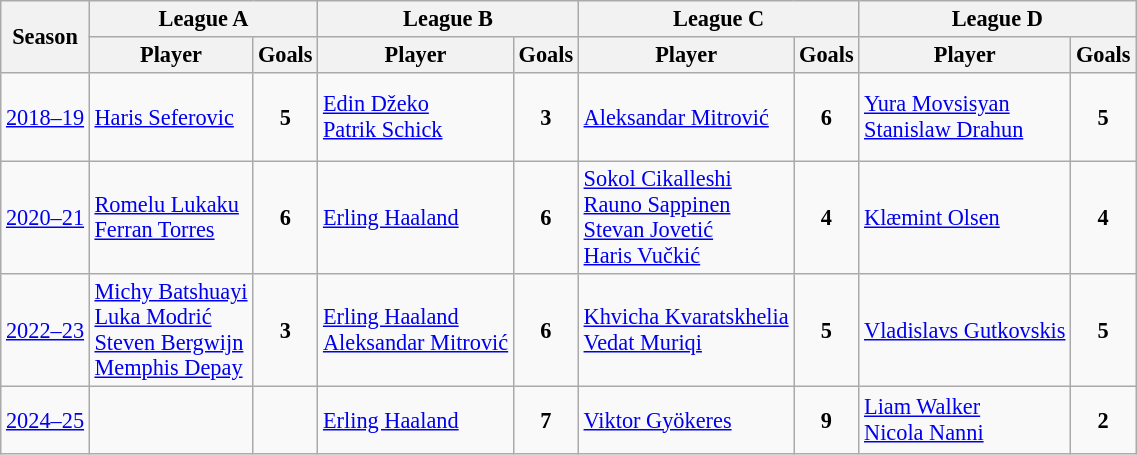<table class="wikitable sortable" style="font-size:93%; text-align:center; width:;">
<tr>
<th rowspan=2>Season</th>
<th colspan=2>League A</th>
<th colspan=2>League B</th>
<th colspan=2>League C</th>
<th colspan=2>League D</th>
</tr>
<tr>
<th>Player</th>
<th>Goals</th>
<th>Player</th>
<th>Goals</th>
<th>Player</th>
<th>Goals</th>
<th>Player</th>
<th>Goals</th>
</tr>
<tr style=height:4em>
<td><a href='#'>2018–19</a></td>
<td align=left> <a href='#'>Haris Seferovic</a></td>
<td><strong>5</strong></td>
<td align=left> <a href='#'>Edin Džeko</a><br> <a href='#'>Patrik Schick</a></td>
<td><strong>3</strong></td>
<td align=left> <a href='#'>Aleksandar Mitrović</a></td>
<td><strong>6</strong></td>
<td align=left> <a href='#'>Yura Movsisyan</a><br> <a href='#'>Stanislaw Drahun</a></td>
<td><strong>5</strong></td>
</tr>
<tr style=height:3em>
<td><a href='#'>2020–21</a></td>
<td align=left> <a href='#'>Romelu Lukaku</a><br> <a href='#'>Ferran Torres</a></td>
<td><strong>6</strong></td>
<td align=left> <a href='#'>Erling Haaland</a></td>
<td><strong>6</strong></td>
<td align=left> <a href='#'>Sokol Cikalleshi</a><br> <a href='#'>Rauno Sappinen</a><br> <a href='#'>Stevan Jovetić</a><br> <a href='#'>Haris Vučkić</a></td>
<td><strong>4</strong></td>
<td align=left> <a href='#'>Klæmint Olsen</a></td>
<td><strong>4</strong></td>
</tr>
<tr style=height:3em>
<td><a href='#'>2022–23</a></td>
<td align=left> <a href='#'>Michy Batshuayi</a><br> <a href='#'>Luka Modrić</a><br> <a href='#'>Steven Bergwijn</a><br> <a href='#'>Memphis Depay</a></td>
<td><strong>3</strong></td>
<td align=left> <a href='#'>Erling Haaland</a><br> <a href='#'>Aleksandar Mitrović</a></td>
<td><strong>6</strong></td>
<td align=left> <a href='#'>Khvicha Kvaratskhelia</a><br> <a href='#'>Vedat Muriqi</a></td>
<td><strong>5</strong></td>
<td align=left> <a href='#'>Vladislavs Gutkovskis</a></td>
<td><strong>5</strong></td>
</tr>
<tr style=height:3em>
<td><a href='#'>2024–25</a></td>
<td align=left></td>
<td><strong> </strong></td>
<td align=left> <a href='#'>Erling Haaland</a></td>
<td><strong>7</strong></td>
<td align=left> <a href='#'>Viktor Gyökeres</a></td>
<td><strong>9</strong></td>
<td align=left> <a href='#'>Liam Walker</a><br> <a href='#'>Nicola Nanni</a></td>
<td><strong>2</strong></td>
</tr>
</table>
